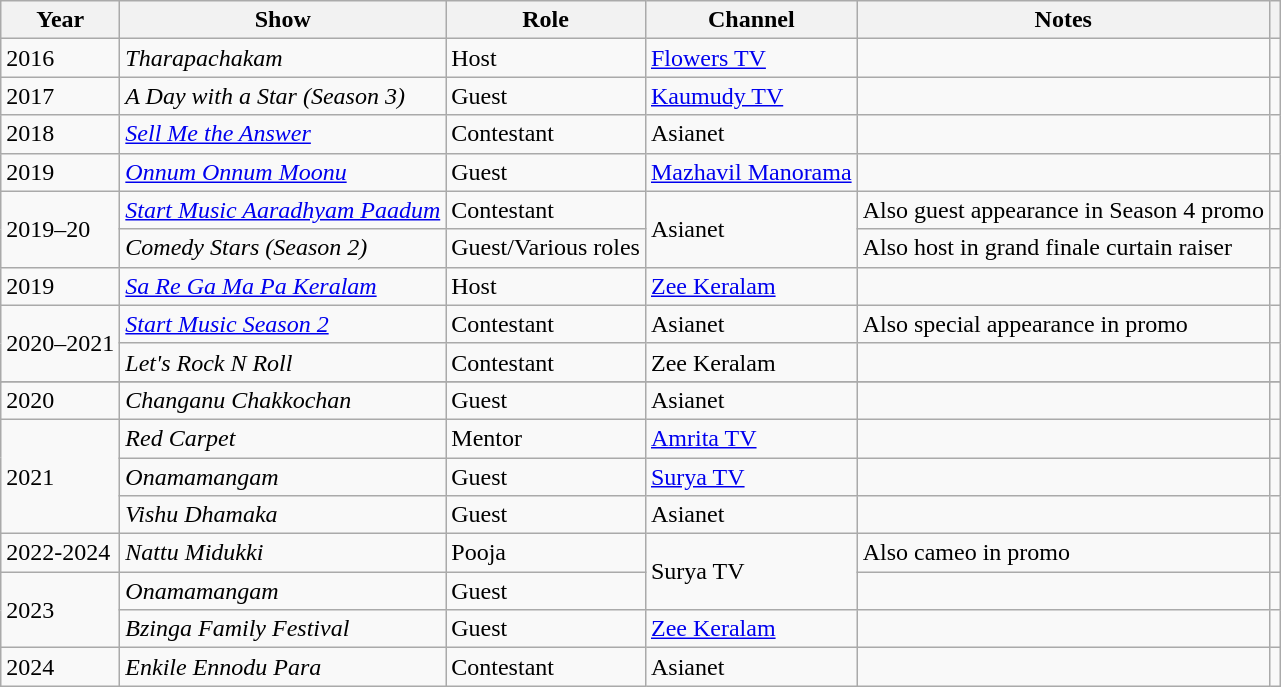<table class="wikitable sortable">
<tr>
<th>Year</th>
<th>Show</th>
<th>Role</th>
<th>Channel</th>
<th>Notes</th>
<th></th>
</tr>
<tr>
<td>2016</td>
<td><em>Tharapachakam</em></td>
<td>Host</td>
<td><a href='#'>Flowers TV</a></td>
<td></td>
<td></td>
</tr>
<tr>
<td>2017</td>
<td><em>A Day with a Star (Season 3)</em></td>
<td>Guest</td>
<td><a href='#'>Kaumudy TV</a></td>
<td></td>
<td></td>
</tr>
<tr>
<td>2018</td>
<td><em><a href='#'>Sell Me the Answer</a></em></td>
<td>Contestant</td>
<td>Asianet</td>
<td></td>
<td></td>
</tr>
<tr>
<td>2019</td>
<td><em><a href='#'>Onnum Onnum Moonu</a></em></td>
<td>Guest</td>
<td><a href='#'>Mazhavil Manorama</a></td>
<td></td>
<td></td>
</tr>
<tr>
<td rowspan=2>2019–20</td>
<td><em><a href='#'>Start Music Aaradhyam Paadum</a></em></td>
<td>Contestant</td>
<td Rowspan=2>Asianet</td>
<td>Also guest appearance in Season 4 promo</td>
<td></td>
</tr>
<tr>
<td><em>Comedy Stars (Season 2)</em></td>
<td>Guest/Various roles</td>
<td>Also host in grand finale curtain raiser</td>
<td></td>
</tr>
<tr>
<td>2019</td>
<td><em><a href='#'>Sa Re Ga Ma Pa Keralam</a></em></td>
<td>Host</td>
<td><a href='#'>Zee Keralam</a></td>
<td></td>
<td></td>
</tr>
<tr>
<td rowspan=2>2020–2021</td>
<td><em><a href='#'>Start Music Season 2</a></em></td>
<td>Contestant</td>
<td>Asianet</td>
<td>Also special appearance in promo</td>
<td>  <br> </td>
</tr>
<tr>
<td><em>Let's Rock N Roll</em></td>
<td>Contestant</td>
<td>Zee Keralam</td>
<td></td>
<td></td>
</tr>
<tr>
</tr>
<tr>
<td>2020</td>
<td><em>Changanu Chakkochan</em></td>
<td>Guest</td>
<td>Asianet</td>
<td></td>
<td></td>
</tr>
<tr>
<td rowspan=3>2021</td>
<td><em>Red Carpet</em></td>
<td>Mentor</td>
<td><a href='#'>Amrita TV</a></td>
<td></td>
<td></td>
</tr>
<tr>
<td><em>Onamamangam</em></td>
<td>Guest</td>
<td><a href='#'>Surya TV</a></td>
<td></td>
<td></td>
</tr>
<tr>
<td><em>Vishu Dhamaka</em></td>
<td>Guest</td>
<td>Asianet</td>
<td></td>
<td></td>
</tr>
<tr>
<td>2022-2024</td>
<td><em>Nattu Midukki</em></td>
<td>Pooja</td>
<td rowspan=2>Surya TV</td>
<td>Also cameo in promo</td>
<td><br> </td>
</tr>
<tr>
<td Rowspan=2>2023</td>
<td><em>Onamamangam</em></td>
<td>Guest</td>
<td></td>
<td></td>
</tr>
<tr>
<td><em>Bzinga Family Festival</em></td>
<td>Guest</td>
<td><a href='#'>Zee Keralam</a></td>
<td></td>
<td></td>
</tr>
<tr>
<td>2024</td>
<td><em>Enkile Ennodu Para</em></td>
<td>Contestant</td>
<td>Asianet</td>
<td></td>
<td></td>
</tr>
</table>
